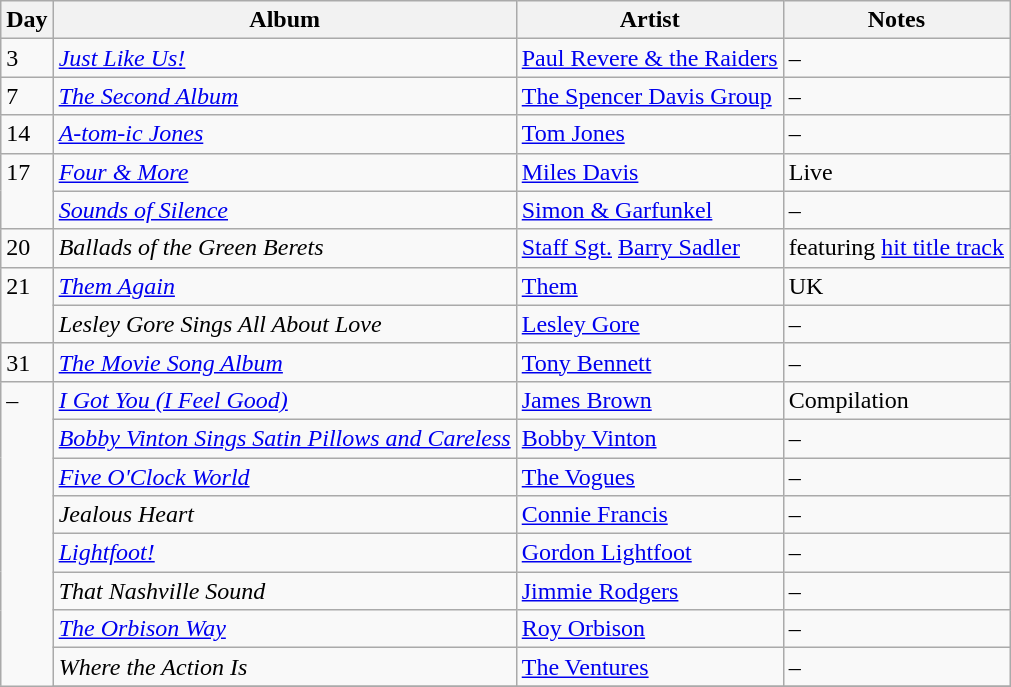<table class="wikitable">
<tr>
<th>Day</th>
<th>Album</th>
<th>Artist</th>
<th>Notes</th>
</tr>
<tr>
<td valign="top">3</td>
<td><em><a href='#'>Just Like Us!</a></em></td>
<td><a href='#'>Paul Revere & the Raiders</a></td>
<td>–</td>
</tr>
<tr>
<td valign="top">7</td>
<td><em><a href='#'>The Second Album</a></em></td>
<td><a href='#'>The Spencer Davis Group</a></td>
<td>–</td>
</tr>
<tr>
<td valign="top">14</td>
<td><em><a href='#'>A-tom-ic Jones</a></em></td>
<td><a href='#'>Tom Jones</a></td>
<td>–</td>
</tr>
<tr>
<td rowspan="2" valign="top">17</td>
<td><em><a href='#'>Four & More</a></em></td>
<td><a href='#'>Miles Davis</a></td>
<td>Live</td>
</tr>
<tr>
<td><em><a href='#'>Sounds of Silence</a></em></td>
<td><a href='#'>Simon & Garfunkel</a></td>
<td>–</td>
</tr>
<tr>
<td valign="top">20</td>
<td><em>Ballads of the Green Berets</em></td>
<td><a href='#'>Staff Sgt.</a> <a href='#'>Barry Sadler</a></td>
<td>featuring <a href='#'>hit title track</a></td>
</tr>
<tr>
<td rowspan="2" valign="top">21</td>
<td><em><a href='#'>Them Again</a></em></td>
<td><a href='#'>Them</a></td>
<td>UK</td>
</tr>
<tr>
<td><em>Lesley Gore Sings All About Love</em></td>
<td><a href='#'>Lesley Gore</a></td>
<td>–</td>
</tr>
<tr>
<td valign="top">31</td>
<td><em><a href='#'>The Movie Song Album</a></em></td>
<td><a href='#'>Tony Bennett</a></td>
<td>–</td>
</tr>
<tr>
<td rowspan="9" valign="top">–</td>
<td><em><a href='#'>I Got You (I Feel Good)</a></em></td>
<td><a href='#'>James Brown</a></td>
<td>Compilation</td>
</tr>
<tr>
<td><em><a href='#'>Bobby Vinton Sings Satin Pillows and Careless</a></em></td>
<td><a href='#'>Bobby Vinton</a></td>
<td>–</td>
</tr>
<tr>
<td><em><a href='#'>Five O'Clock World</a></em></td>
<td><a href='#'>The Vogues</a></td>
<td>–</td>
</tr>
<tr>
<td><em>Jealous Heart</em></td>
<td><a href='#'>Connie Francis</a></td>
<td>–</td>
</tr>
<tr>
<td><em><a href='#'>Lightfoot!</a></em></td>
<td><a href='#'>Gordon Lightfoot</a></td>
<td>–</td>
</tr>
<tr>
<td><em>That Nashville Sound</em></td>
<td><a href='#'>Jimmie Rodgers</a></td>
<td>–</td>
</tr>
<tr>
<td><em><a href='#'>The Orbison Way</a></em></td>
<td><a href='#'>Roy Orbison</a></td>
<td>–</td>
</tr>
<tr>
<td><em>Where the Action Is</em></td>
<td><a href='#'>The Ventures</a></td>
<td>–</td>
</tr>
<tr>
</tr>
</table>
